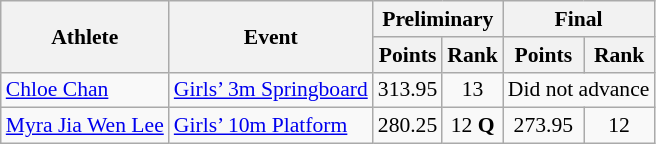<table class="wikitable" border="1" style="font-size:90%">
<tr>
<th rowspan=2>Athlete</th>
<th rowspan=2>Event</th>
<th colspan=2>Preliminary</th>
<th colspan=2>Final</th>
</tr>
<tr>
<th>Points</th>
<th>Rank</th>
<th>Points</th>
<th>Rank</th>
</tr>
<tr>
<td><a href='#'>Chloe Chan</a></td>
<td><a href='#'>Girls’ 3m Springboard</a></td>
<td align=center>313.95</td>
<td align=center>13</td>
<td align=center colspan=2>Did not advance</td>
</tr>
<tr>
<td><a href='#'>Myra Jia Wen Lee</a></td>
<td><a href='#'>Girls’ 10m Platform</a></td>
<td align=center>280.25</td>
<td align=center>12 <strong>Q</strong></td>
<td align=center>273.95</td>
<td align=center>12</td>
</tr>
</table>
